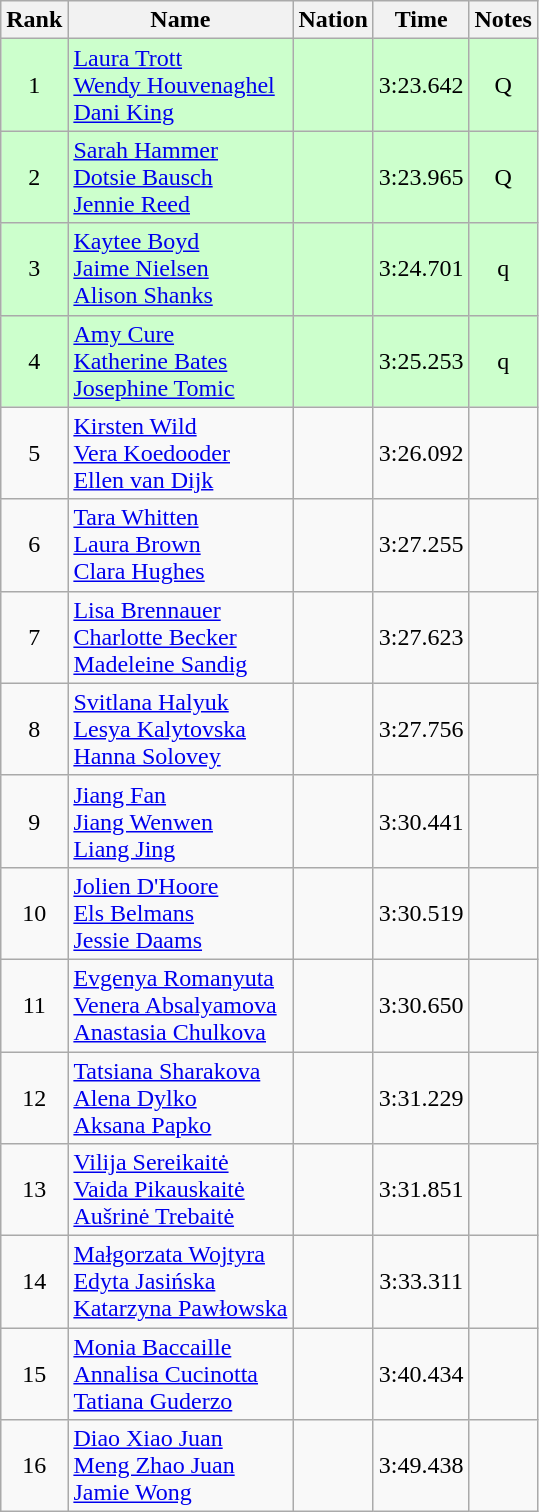<table class="wikitable sortable" style="text-align:center">
<tr>
<th>Rank</th>
<th>Name</th>
<th>Nation</th>
<th>Time</th>
<th>Notes</th>
</tr>
<tr bgcolor=ccffcc>
<td>1</td>
<td align=left><a href='#'>Laura Trott</a><br> <a href='#'>Wendy Houvenaghel</a><br> <a href='#'>Dani King</a></td>
<td align=left></td>
<td>3:23.642</td>
<td>Q</td>
</tr>
<tr bgcolor=ccffcc>
<td>2</td>
<td align=left><a href='#'>Sarah Hammer</a><br> <a href='#'>Dotsie Bausch</a><br> <a href='#'>Jennie Reed</a></td>
<td align=left></td>
<td>3:23.965</td>
<td>Q</td>
</tr>
<tr bgcolor=ccffcc>
<td>3</td>
<td align=left><a href='#'>Kaytee Boyd</a><br> <a href='#'>Jaime Nielsen</a><br> <a href='#'>Alison Shanks</a></td>
<td align=left></td>
<td>3:24.701</td>
<td>q</td>
</tr>
<tr bgcolor=ccffcc>
<td>4</td>
<td align=left><a href='#'>Amy Cure</a><br> <a href='#'>Katherine Bates</a><br> <a href='#'>Josephine Tomic</a></td>
<td align=left></td>
<td>3:25.253</td>
<td>q</td>
</tr>
<tr>
<td>5</td>
<td align=left><a href='#'>Kirsten Wild</a><br> <a href='#'>Vera Koedooder</a><br> <a href='#'>Ellen van Dijk</a></td>
<td align=left></td>
<td>3:26.092</td>
<td></td>
</tr>
<tr>
<td>6</td>
<td align=left><a href='#'>Tara Whitten</a><br> <a href='#'>Laura Brown</a><br> <a href='#'>Clara Hughes</a></td>
<td align=left></td>
<td>3:27.255</td>
<td></td>
</tr>
<tr>
<td>7</td>
<td align=left><a href='#'>Lisa Brennauer</a><br> <a href='#'>Charlotte Becker</a><br> <a href='#'>Madeleine Sandig</a></td>
<td align=left></td>
<td>3:27.623</td>
<td></td>
</tr>
<tr>
<td>8</td>
<td align=left><a href='#'>Svitlana Halyuk</a><br> <a href='#'>Lesya Kalytovska</a><br> <a href='#'>Hanna Solovey</a></td>
<td align=left></td>
<td>3:27.756</td>
<td></td>
</tr>
<tr>
<td>9</td>
<td align=left><a href='#'>Jiang Fan</a><br> <a href='#'>Jiang Wenwen</a><br> <a href='#'>Liang Jing</a></td>
<td align=left></td>
<td>3:30.441</td>
<td></td>
</tr>
<tr>
<td>10</td>
<td align=left><a href='#'>Jolien D'Hoore</a><br> <a href='#'>Els Belmans</a><br> <a href='#'>Jessie Daams</a></td>
<td align=left></td>
<td>3:30.519</td>
<td></td>
</tr>
<tr>
<td>11</td>
<td align=left><a href='#'>Evgenya Romanyuta</a><br> <a href='#'>Venera Absalyamova</a><br> <a href='#'>Anastasia Chulkova</a></td>
<td align=left></td>
<td>3:30.650</td>
<td></td>
</tr>
<tr>
<td>12</td>
<td align=left><a href='#'>Tatsiana Sharakova</a><br> <a href='#'>Alena Dylko</a><br> <a href='#'>Aksana Papko</a></td>
<td align=left></td>
<td>3:31.229</td>
<td></td>
</tr>
<tr>
<td>13</td>
<td align=left><a href='#'>Vilija Sereikaitė</a><br> <a href='#'>Vaida Pikauskaitė</a><br> <a href='#'>Aušrinė Trebaitė</a></td>
<td align=left></td>
<td>3:31.851</td>
<td></td>
</tr>
<tr>
<td>14</td>
<td align=left><a href='#'>Małgorzata Wojtyra</a><br> <a href='#'>Edyta Jasińska</a><br> <a href='#'>Katarzyna Pawłowska</a></td>
<td align=left></td>
<td>3:33.311</td>
<td></td>
</tr>
<tr>
<td>15</td>
<td align=left><a href='#'>Monia Baccaille</a><br> <a href='#'>Annalisa Cucinotta</a><br> <a href='#'>Tatiana Guderzo</a></td>
<td align=left></td>
<td>3:40.434</td>
<td></td>
</tr>
<tr>
<td>16</td>
<td align=left><a href='#'>Diao Xiao Juan</a><br> <a href='#'>Meng Zhao Juan</a><br> <a href='#'>Jamie Wong</a></td>
<td align=left></td>
<td>3:49.438</td>
<td></td>
</tr>
</table>
